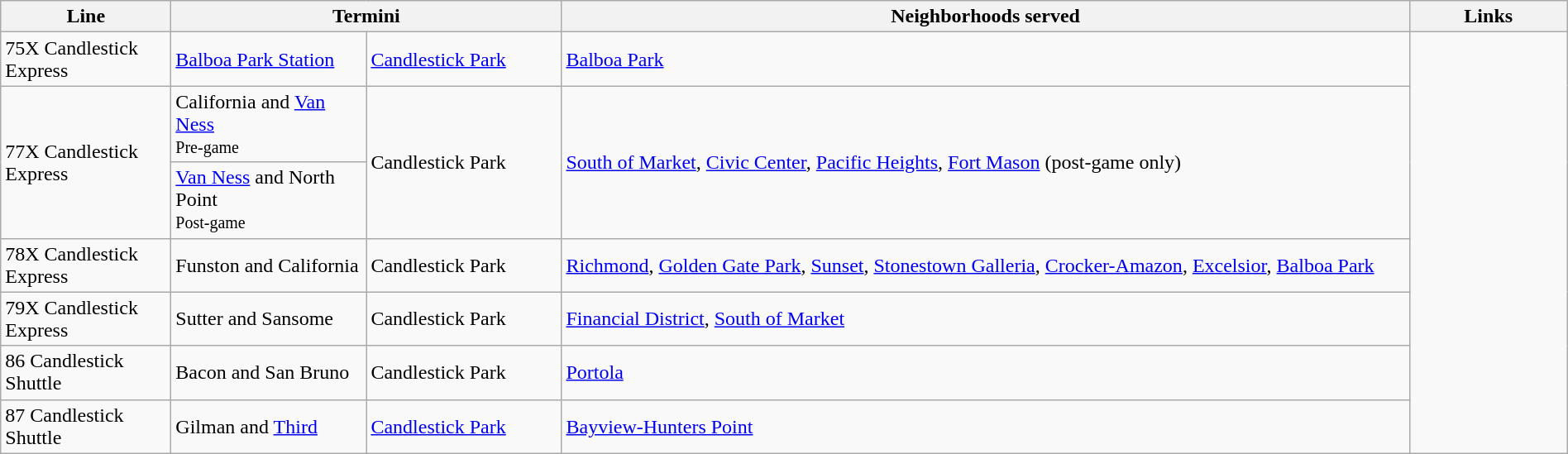<table class="wikitable sortable" style="width:100%; font-size:100%;">
<tr>
<th width="130">Line</th>
<th width="300" class="unsortable" colspan="2">Termini</th>
<th class="unsortable">Neighborhoods served</th>
<th width="120" class="unsortable">Links</th>
</tr>
<tr>
<td>75X Candlestick Express</td>
<td width="150"><a href='#'>Balboa Park Station</a></td>
<td width="150"><a href='#'>Candlestick Park</a></td>
<td><a href='#'>Balboa Park</a></td>
<td rowspan=7></td>
</tr>
<tr>
<td rowspan="2">77X Candlestick Express</td>
<td>California and <a href='#'>Van Ness</a><br><small>Pre-game</small></td>
<td rowspan="2">Candlestick Park</td>
<td rowspan="2"><a href='#'>South of Market</a>, <a href='#'>Civic Center</a>, <a href='#'>Pacific Heights</a>, <a href='#'>Fort Mason</a> (post-game only)</td>
</tr>
<tr>
<td span style="display:none">77X Candlestick Express</td>
<td><a href='#'>Van Ness</a> and North Point<br><small>Post-game</small></td>
</tr>
<tr>
<td>78X Candlestick Express</td>
<td>Funston and California</td>
<td>Candlestick Park</td>
<td><a href='#'>Richmond</a>, <a href='#'>Golden Gate Park</a>, <a href='#'>Sunset</a>, <a href='#'>Stonestown Galleria</a>, <a href='#'>Crocker-Amazon</a>, <a href='#'>Excelsior</a>, <a href='#'>Balboa Park</a></td>
</tr>
<tr>
<td>79X Candlestick Express</td>
<td>Sutter and Sansome</td>
<td>Candlestick Park</td>
<td><a href='#'>Financial District</a>, <a href='#'>South of Market</a></td>
</tr>
<tr>
<td>86 Candlestick Shuttle</td>
<td>Bacon and San Bruno</td>
<td>Candlestick Park</td>
<td><a href='#'>Portola</a></td>
</tr>
<tr>
<td>87 Candlestick Shuttle</td>
<td>Gilman and <a href='#'>Third</a></td>
<td><a href='#'>Candlestick Park</a></td>
<td><a href='#'>Bayview-Hunters Point</a></td>
</tr>
</table>
